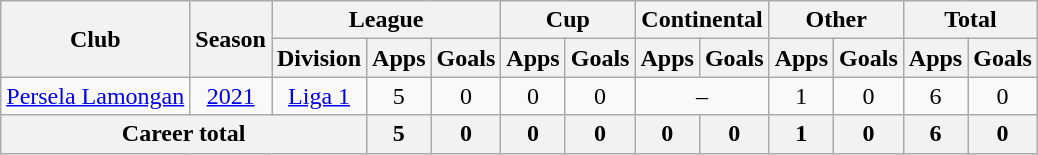<table class="wikitable" style="text-align: center">
<tr>
<th rowspan="2">Club</th>
<th rowspan="2">Season</th>
<th colspan="3">League</th>
<th colspan="2">Cup</th>
<th colspan="2">Continental</th>
<th colspan="2">Other</th>
<th colspan="2">Total</th>
</tr>
<tr>
<th>Division</th>
<th>Apps</th>
<th>Goals</th>
<th>Apps</th>
<th>Goals</th>
<th>Apps</th>
<th>Goals</th>
<th>Apps</th>
<th>Goals</th>
<th>Apps</th>
<th>Goals</th>
</tr>
<tr>
<td rowspan="1"><a href='#'>Persela Lamongan</a></td>
<td><a href='#'>2021</a></td>
<td rowspan="1" valign="center"><a href='#'>Liga 1</a></td>
<td>5</td>
<td>0</td>
<td>0</td>
<td>0</td>
<td colspan="2">–</td>
<td>1</td>
<td>0</td>
<td>6</td>
<td>0</td>
</tr>
<tr>
<th colspan=3>Career total</th>
<th>5</th>
<th>0</th>
<th>0</th>
<th>0</th>
<th>0</th>
<th>0</th>
<th>1</th>
<th>0</th>
<th>6</th>
<th>0</th>
</tr>
</table>
